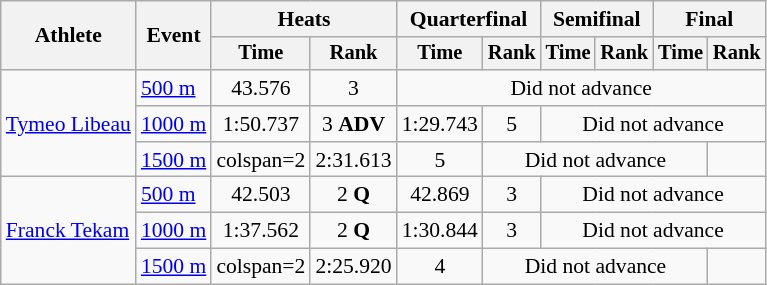<table class="wikitable" style="font-size:90%">
<tr>
<th rowspan=2>Athlete</th>
<th rowspan=2>Event</th>
<th colspan=2>Heats</th>
<th colspan=2>Quarterfinal</th>
<th colspan=2>Semifinal</th>
<th colspan=2>Final</th>
</tr>
<tr style="font-size:95%">
<th>Time</th>
<th>Rank</th>
<th>Time</th>
<th>Rank</th>
<th>Time</th>
<th>Rank</th>
<th>Time</th>
<th>Rank</th>
</tr>
<tr align=center>
<td align=left rowspan=3><a href='#'>Tymeo Libeau</a></td>
<td align=left><a href='#'>500 m</a></td>
<td>43.576</td>
<td>3</td>
<td colspan=6>Did not advance</td>
</tr>
<tr align=center>
<td align=left><a href='#'>1000 m</a></td>
<td>1:50.737</td>
<td>3 <strong>ADV</strong></td>
<td>1:29.743</td>
<td>5</td>
<td colspan=4>Did not advance</td>
</tr>
<tr align=center>
<td align=left><a href='#'>1500 m</a></td>
<td>colspan=2</td>
<td>2:31.613</td>
<td>5</td>
<td colspan=4>Did not advance</td>
</tr>
<tr align=center>
<td align=left rowspan=3><a href='#'>Franck Tekam</a></td>
<td align=left><a href='#'>500 m</a></td>
<td>42.503</td>
<td>2 <strong>Q</strong></td>
<td>42.869</td>
<td>3</td>
<td colspan=4>Did not advance</td>
</tr>
<tr align=center>
<td align=left><a href='#'>1000 m</a></td>
<td>1:37.562</td>
<td>2 <strong>Q</strong></td>
<td>1:30.844</td>
<td>3</td>
<td colspan=4>Did not advance</td>
</tr>
<tr align=center>
<td align=left><a href='#'>1500 m</a></td>
<td>colspan=2</td>
<td>2:25.920</td>
<td>4</td>
<td colspan=4>Did not advance</td>
</tr>
</table>
